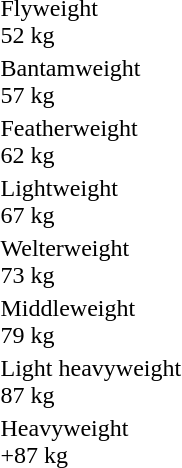<table>
<tr>
<td>Flyweight<br>52 kg</td>
<td></td>
<td></td>
<td></td>
</tr>
<tr>
<td>Bantamweight<br>57 kg</td>
<td></td>
<td></td>
<td></td>
</tr>
<tr>
<td>Featherweight<br>62 kg</td>
<td></td>
<td></td>
<td></td>
</tr>
<tr>
<td>Lightweight<br>67 kg</td>
<td></td>
<td></td>
<td></td>
</tr>
<tr>
<td>Welterweight<br>73 kg</td>
<td></td>
<td></td>
<td></td>
</tr>
<tr>
<td>Middleweight<br>79 kg</td>
<td></td>
<td></td>
<td></td>
</tr>
<tr>
<td>Light heavyweight<br>87 kg</td>
<td></td>
<td></td>
<td></td>
</tr>
<tr>
<td>Heavyweight<br>+87 kg</td>
<td></td>
<td></td>
<td></td>
</tr>
</table>
